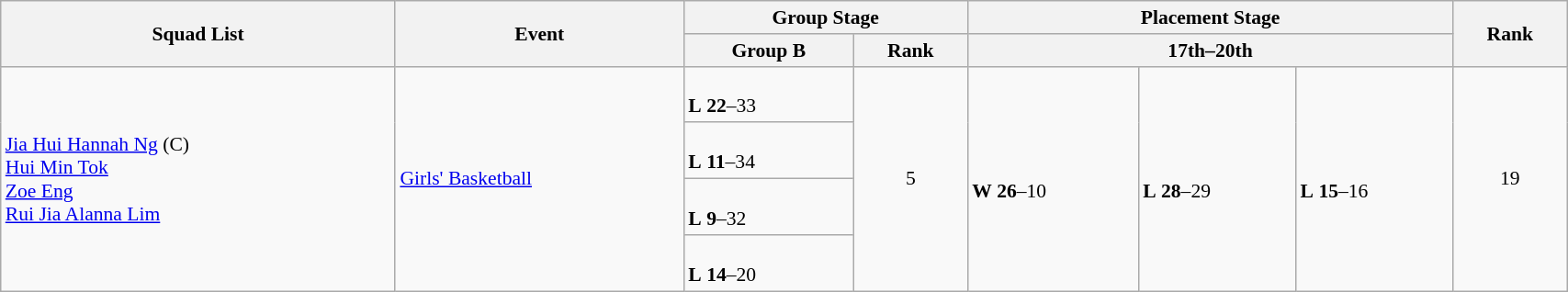<table class="wikitable" width="90%" style="text-align:left; font-size:90%">
<tr>
<th rowspan="2">Squad List</th>
<th rowspan="2">Event</th>
<th colspan="2">Group Stage</th>
<th colspan="3">Placement Stage</th>
<th rowspan="2">Rank</th>
</tr>
<tr>
<th>Group B</th>
<th>Rank</th>
<th colspan="3">17th–20th</th>
</tr>
<tr>
<td rowspan="4"><a href='#'>Jia Hui Hannah Ng</a> (C)<br><a href='#'>Hui Min Tok</a><br><a href='#'>Zoe Eng</a><br><a href='#'>Rui Jia Alanna Lim</a></td>
<td rowspan="4"><a href='#'>Girls' Basketball</a></td>
<td><br> <strong>L</strong> <strong>22</strong>–33</td>
<td rowspan="4" align=center>5</td>
<td rowspan="4"> <br> <strong>W</strong> <strong>26</strong>–10</td>
<td rowspan="4"> <br> <strong>L</strong> <strong>28</strong>–29</td>
<td rowspan="4"> <br> <strong>L</strong> <strong>15</strong>–16</td>
<td rowspan="4" align="center">19</td>
</tr>
<tr>
<td><br> <strong>L</strong> <strong>11</strong>–34</td>
</tr>
<tr>
<td><br> <strong>L</strong> <strong>9</strong>–32</td>
</tr>
<tr>
<td><br> <strong>L</strong> <strong>14</strong>–20</td>
</tr>
</table>
